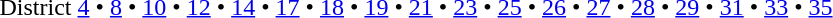<table id=toc class=toc summary=Contents>
<tr>
<td align=center><br>District <a href='#'>4</a> • <a href='#'>8</a> • <a href='#'>10</a> • <a href='#'>12</a> • <a href='#'>14</a> • <a href='#'>17</a> • <a href='#'>18</a> • <a href='#'>19</a> • <a href='#'>21</a> • <a href='#'>23</a> • <a href='#'>25</a> • <a href='#'>26</a> • <a href='#'>27</a> • <a href='#'>28</a> • <a href='#'>29</a> • <a href='#'>31</a> • <a href='#'>33</a> • <a href='#'>35</a></td>
</tr>
</table>
